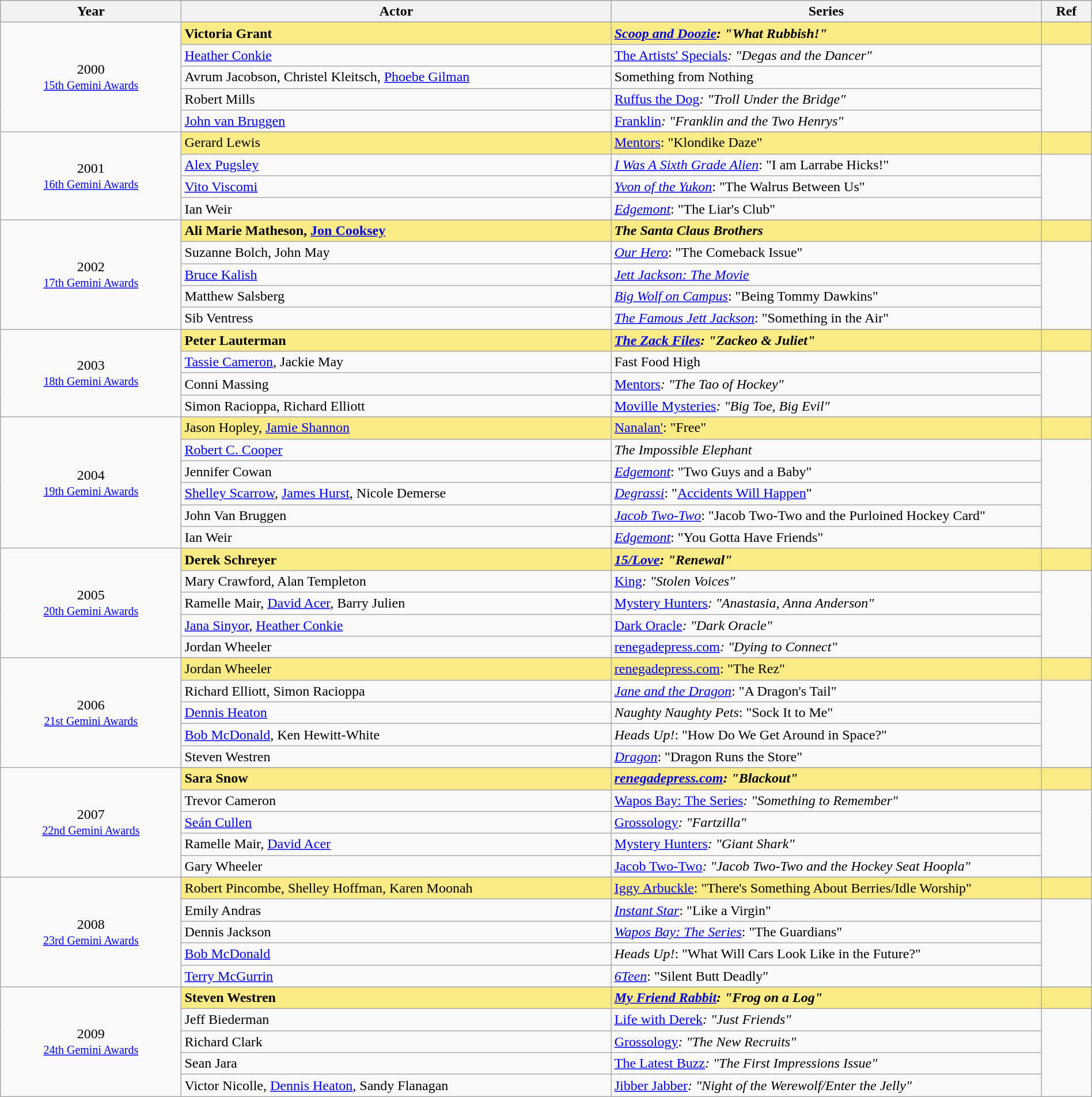<table class="wikitable" style="width:100%;">
<tr style="background:#bebebe;">
<th style="width:8%;">Year</th>
<th style="width:19%;">Actor</th>
<th style="width:19%;">Series</th>
<th style="width:2%;">Ref</th>
</tr>
<tr>
<td rowspan="6" align="center">2000 <br> <small><a href='#'>15th Gemini Awards</a></small></td>
</tr>
<tr style="background:#FAEB86;">
<td><strong>Victoria Grant</strong></td>
<td><strong><em><a href='#'>Scoop and Doozie</a><em>: "What Rubbish!"<strong></td>
<td></td>
</tr>
<tr>
<td><a href='#'>Heather Conkie</a></td>
<td></em><a href='#'>The Artists' Specials</a><em>: "Degas and the Dancer"</td>
<td rowspan=4></td>
</tr>
<tr>
<td>Avrum Jacobson, Christel Kleitsch, <a href='#'>Phoebe Gilman</a></td>
<td></em>Something from Nothing<em></td>
</tr>
<tr>
<td>Robert Mills</td>
<td></em><a href='#'>Ruffus the Dog</a><em>: "Troll Under the Bridge"</td>
</tr>
<tr>
<td><a href='#'>John van Bruggen</a></td>
<td></em><a href='#'>Franklin</a><em>: "Franklin and the Two Henrys"</td>
</tr>
<tr>
<td rowspan="5" align="center">2001 <br> <small><a href='#'>16th Gemini Awards</a></small></td>
</tr>
<tr style="background:#FAEB86;">
<td></strong>Gerard Lewis<strong></td>
<td></em></strong><a href='#'>Mentors</a></em>: "Klondike Daze"</strong></td>
<td></td>
</tr>
<tr>
<td><a href='#'>Alex Pugsley</a></td>
<td><em><a href='#'>I Was A Sixth Grade Alien</a></em>: "I am Larrabe Hicks!"</td>
<td rowspan=3></td>
</tr>
<tr>
<td><a href='#'>Vito Viscomi</a></td>
<td><em><a href='#'>Yvon of the Yukon</a></em>: "The Walrus Between Us"</td>
</tr>
<tr>
<td>Ian Weir</td>
<td><em><a href='#'>Edgemont</a></em>: "The Liar's Club"</td>
</tr>
<tr>
<td rowspan="6" align="center">2002 <br> <small><a href='#'>17th Gemini Awards</a></small></td>
</tr>
<tr style="background:#FAEB86;">
<td><strong>Ali Marie Matheson, <a href='#'>Jon Cooksey</a></strong></td>
<td><strong><em>The Santa Claus Brothers</em></strong></td>
<td></td>
</tr>
<tr>
<td>Suzanne Bolch, John May</td>
<td><em><a href='#'>Our Hero</a></em>: "The Comeback Issue"</td>
<td rowspan=4></td>
</tr>
<tr>
<td><a href='#'>Bruce Kalish</a></td>
<td><em><a href='#'>Jett Jackson: The Movie</a></em></td>
</tr>
<tr>
<td>Matthew Salsberg</td>
<td><em><a href='#'>Big Wolf on Campus</a></em>: "Being Tommy Dawkins"</td>
</tr>
<tr>
<td>Sib Ventress</td>
<td><em><a href='#'>The Famous Jett Jackson</a></em>: "Something in the Air"</td>
</tr>
<tr>
<td rowspan="5" align="center">2003 <br> <small><a href='#'>18th Gemini Awards</a></small></td>
</tr>
<tr style="background:#FAEB86;">
<td><strong>Peter Lauterman</strong></td>
<td><strong><em><a href='#'>The Zack Files</a><em>: "Zackeo & Juliet"<strong></td>
<td></td>
</tr>
<tr>
<td><a href='#'>Tassie Cameron</a>, Jackie May</td>
<td></em>Fast Food High<em></td>
<td rowspan=3></td>
</tr>
<tr>
<td>Conni Massing</td>
<td></em><a href='#'>Mentors</a><em>: "The Tao of Hockey"</td>
</tr>
<tr>
<td>Simon Racioppa, Richard Elliott</td>
<td></em><a href='#'>Moville Mysteries</a><em>: "Big Toe, Big Evil"</td>
</tr>
<tr>
<td rowspan="7" align="center">2004 <br> <small><a href='#'>19th Gemini Awards</a></small></td>
</tr>
<tr style="background:#FAEB86;">
<td></strong>Jason Hopley, <a href='#'>Jamie Shannon</a><strong></td>
<td></em></strong><a href='#'>Nanalan'</a></em>: "Free"</strong></td>
<td></td>
</tr>
<tr>
<td><a href='#'>Robert C. Cooper</a></td>
<td><em>The Impossible Elephant</em></td>
<td rowspan=5></td>
</tr>
<tr>
<td>Jennifer Cowan</td>
<td><em><a href='#'>Edgemont</a></em>: "Two Guys and a Baby"</td>
</tr>
<tr>
<td><a href='#'>Shelley Scarrow</a>, <a href='#'>James Hurst</a>, Nicole Demerse</td>
<td><em><a href='#'>Degrassi</a></em>: "<a href='#'>Accidents Will Happen</a>"</td>
</tr>
<tr>
<td>John Van Bruggen</td>
<td><em><a href='#'>Jacob Two-Two</a></em>: "Jacob Two-Two and the Purloined Hockey Card"</td>
</tr>
<tr>
<td>Ian Weir</td>
<td><em><a href='#'>Edgemont</a></em>: "You Gotta Have Friends"</td>
</tr>
<tr>
<td rowspan="6" align="center">2005 <br> <small><a href='#'>20th Gemini Awards</a></small></td>
</tr>
<tr style="background:#FAEB86;">
<td><strong>Derek Schreyer</strong></td>
<td><strong><em><a href='#'>15/Love</a><em>: "Renewal"<strong></td>
<td></td>
</tr>
<tr>
<td>Mary Crawford, Alan Templeton</td>
<td></em><a href='#'>King</a><em>: "Stolen Voices"</td>
<td rowspan=4></td>
</tr>
<tr>
<td>Ramelle Mair, <a href='#'>David Acer</a>, Barry Julien</td>
<td></em><a href='#'>Mystery Hunters</a><em>: "Anastasia, Anna Anderson"</td>
</tr>
<tr>
<td><a href='#'>Jana Sinyor</a>, <a href='#'>Heather Conkie</a></td>
<td></em><a href='#'>Dark Oracle</a><em>: "Dark Oracle"</td>
</tr>
<tr>
<td>Jordan Wheeler</td>
<td></em><a href='#'>renegadepress.com</a><em>: "Dying to Connect"</td>
</tr>
<tr>
<td rowspan="6" align="center">2006 <br> <small><a href='#'>21st Gemini Awards</a></small></td>
</tr>
<tr style="background:#FAEB86;">
<td></strong>Jordan Wheeler<strong></td>
<td></em></strong><a href='#'>renegadepress.com</a></em>: "The Rez"</strong></td>
<td></td>
</tr>
<tr>
<td>Richard Elliott, Simon Racioppa</td>
<td><em><a href='#'>Jane and the Dragon</a></em>: "A Dragon's Tail"</td>
<td rowspan=4></td>
</tr>
<tr>
<td><a href='#'>Dennis Heaton</a></td>
<td><em>Naughty Naughty Pets</em>: "Sock It to Me"</td>
</tr>
<tr>
<td><a href='#'>Bob McDonald</a>, Ken Hewitt-White</td>
<td><em>Heads Up!</em>: "How Do We Get Around in Space?"</td>
</tr>
<tr>
<td>Steven Westren</td>
<td><em><a href='#'>Dragon</a></em>: "Dragon Runs the Store"</td>
</tr>
<tr>
<td rowspan="6" align="center">2007 <br> <small><a href='#'>22nd Gemini Awards</a></small></td>
</tr>
<tr style="background:#FAEB86;">
<td><strong>Sara Snow</strong></td>
<td><strong><em><a href='#'>renegadepress.com</a><em>: "Blackout"<strong></td>
<td></td>
</tr>
<tr>
<td>Trevor Cameron</td>
<td></em><a href='#'>Wapos Bay: The Series</a><em>: "Something to Remember"</td>
<td rowspan=4></td>
</tr>
<tr>
<td><a href='#'>Seán Cullen</a></td>
<td></em><a href='#'>Grossology</a><em>: "Fartzilla"</td>
</tr>
<tr>
<td>Ramelle Mair, <a href='#'>David Acer</a></td>
<td></em><a href='#'>Mystery Hunters</a><em>: "Giant Shark"</td>
</tr>
<tr>
<td>Gary Wheeler</td>
<td></em><a href='#'>Jacob Two-Two</a><em>: "Jacob Two-Two and the Hockey Seat Hoopla"</td>
</tr>
<tr>
<td rowspan="6" align="center">2008 <br> <small><a href='#'>23rd Gemini Awards</a></small></td>
</tr>
<tr style="background:#FAEB86;">
<td></strong>Robert Pincombe, Shelley Hoffman, Karen Moonah<strong></td>
<td></em></strong><a href='#'>Iggy Arbuckle</a></em>: "There's Something About Berries/Idle Worship"</strong></td>
<td></td>
</tr>
<tr>
<td>Emily Andras</td>
<td><em><a href='#'>Instant Star</a></em>: "Like a Virgin"</td>
<td rowspan=4></td>
</tr>
<tr>
<td>Dennis Jackson</td>
<td><em><a href='#'>Wapos Bay: The Series</a></em>: "The Guardians"</td>
</tr>
<tr>
<td><a href='#'>Bob McDonald</a></td>
<td><em>Heads Up!</em>: "What Will Cars Look Like in the Future?"</td>
</tr>
<tr>
<td><a href='#'>Terry McGurrin</a></td>
<td><em><a href='#'>6Teen</a></em>: "Silent Butt Deadly"</td>
</tr>
<tr>
<td rowspan="6" align="center">2009 <br> <small><a href='#'>24th Gemini Awards</a></small></td>
</tr>
<tr style="background:#FAEB86;">
<td><strong>Steven Westren</strong></td>
<td><strong><em><a href='#'>My Friend Rabbit</a><em>: "Frog on a Log"<strong></td>
<td></td>
</tr>
<tr>
<td>Jeff Biederman</td>
<td></em><a href='#'>Life with Derek</a><em>: "Just Friends"</td>
<td rowspan=4></td>
</tr>
<tr>
<td>Richard Clark</td>
<td></em><a href='#'>Grossology</a><em>: "The New Recruits"</td>
</tr>
<tr>
<td>Sean Jara</td>
<td></em><a href='#'>The Latest Buzz</a><em>: "The First Impressions Issue"</td>
</tr>
<tr>
<td>Victor Nicolle, <a href='#'>Dennis Heaton</a>, Sandy Flanagan</td>
<td></em><a href='#'>Jibber Jabber</a><em>: "Night of the Werewolf/Enter the Jelly"</td>
</tr>
</table>
